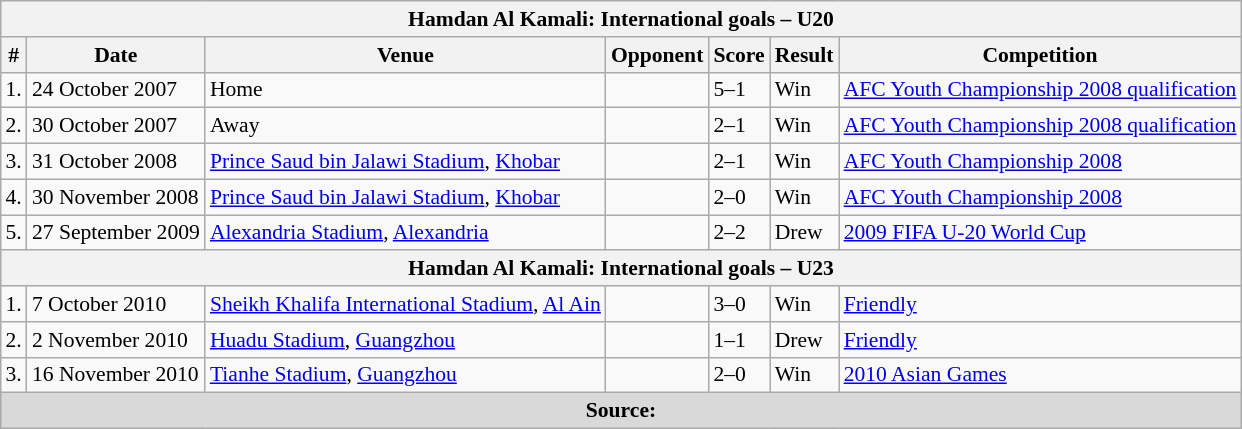<table class="wikitable" style="font-size:90%; margin:auto;">
<tr>
<th colspan="7"><strong>Hamdan Al Kamali: International goals  – U20</strong></th>
</tr>
<tr style="background:#d9d9d9; text-align:center;">
<th>#</th>
<th>Date</th>
<th>Venue</th>
<th>Opponent</th>
<th>Score</th>
<th>Result</th>
<th>Competition</th>
</tr>
<tr>
<td>1.</td>
<td>24 October 2007</td>
<td>Home</td>
<td></td>
<td>5–1</td>
<td>Win</td>
<td><a href='#'>AFC Youth Championship 2008 qualification</a></td>
</tr>
<tr>
<td>2.</td>
<td>30 October 2007</td>
<td>Away</td>
<td></td>
<td>2–1</td>
<td>Win</td>
<td><a href='#'>AFC Youth Championship 2008 qualification</a></td>
</tr>
<tr>
<td>3.</td>
<td>31 October 2008</td>
<td><a href='#'>Prince Saud bin Jalawi Stadium</a>, <a href='#'>Khobar</a></td>
<td></td>
<td>2–1</td>
<td>Win</td>
<td><a href='#'>AFC Youth Championship 2008</a></td>
</tr>
<tr>
<td>4.</td>
<td>30 November 2008</td>
<td><a href='#'>Prince Saud bin Jalawi Stadium</a>, <a href='#'>Khobar</a></td>
<td></td>
<td>2–0</td>
<td>Win</td>
<td><a href='#'>AFC Youth Championship 2008</a></td>
</tr>
<tr>
<td>5.</td>
<td>27 September 2009</td>
<td><a href='#'>Alexandria Stadium</a>, <a href='#'>Alexandria</a></td>
<td></td>
<td>2–2</td>
<td>Drew</td>
<td><a href='#'>2009 FIFA U-20 World Cup</a></td>
</tr>
<tr>
<th colspan="7"><strong>Hamdan Al Kamali: International goals  – U23</strong></th>
</tr>
<tr>
<td>1.</td>
<td>7 October 2010</td>
<td><a href='#'>Sheikh Khalifa International Stadium</a>, <a href='#'>Al Ain</a></td>
<td></td>
<td>3–0</td>
<td>Win</td>
<td><a href='#'>Friendly</a></td>
</tr>
<tr>
<td>2.</td>
<td>2 November 2010</td>
<td><a href='#'>Huadu Stadium</a>, <a href='#'>Guangzhou</a></td>
<td></td>
<td>1–1</td>
<td>Drew</td>
<td><a href='#'>Friendly</a></td>
</tr>
<tr>
<td>3.</td>
<td>16 November 2010</td>
<td><a href='#'>Tianhe Stadium</a>, <a href='#'>Guangzhou</a></td>
<td></td>
<td>2–0</td>
<td>Win</td>
<td><a href='#'>2010 Asian Games</a></td>
</tr>
<tr>
<th style="background: #D9D9D9" colspan="7"><strong>Source: </strong></th>
</tr>
</table>
